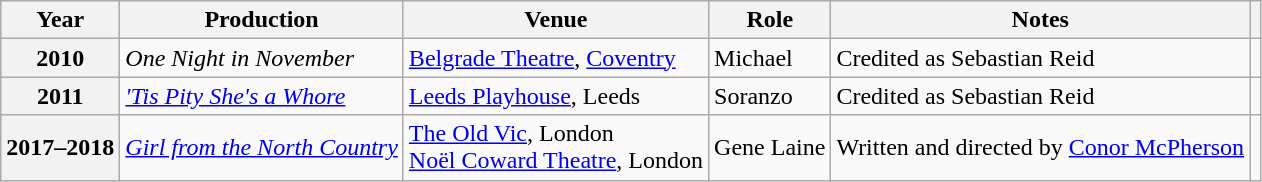<table class="wikitable plainrowheaders sortable">
<tr>
<th scope="col">Year</th>
<th scope="col">Production</th>
<th scope="col">Venue</th>
<th scope="col">Role</th>
<th scope="col">Notes</th>
<th scope="col" class="unsortable"></th>
</tr>
<tr>
<th scope="row">2010</th>
<td><em>One Night in November</em></td>
<td><a href='#'>Belgrade Theatre</a>, <a href='#'>Coventry</a></td>
<td>Michael</td>
<td>Credited as Sebastian Reid</td>
<td style="text-align:center;"></td>
</tr>
<tr>
<th scope="row">2011</th>
<td data-sort-value="Tis Pity She's a Whore"><em><a href='#'>'Tis Pity She's a Whore</a></em></td>
<td><a href='#'>Leeds Playhouse</a>, Leeds</td>
<td>Soranzo</td>
<td>Credited as Sebastian Reid</td>
<td style="text-align:center;"></td>
</tr>
<tr>
<th scope="row">2017–2018</th>
<td><em><a href='#'>Girl from the North Country</a></em></td>
<td><a href='#'>The Old Vic</a>, London<br><a href='#'>Noël Coward Theatre</a>, London</td>
<td>Gene Laine</td>
<td>Written and directed by <a href='#'>Conor McPherson</a></td>
<td style="text-align:center;"></td>
</tr>
</table>
